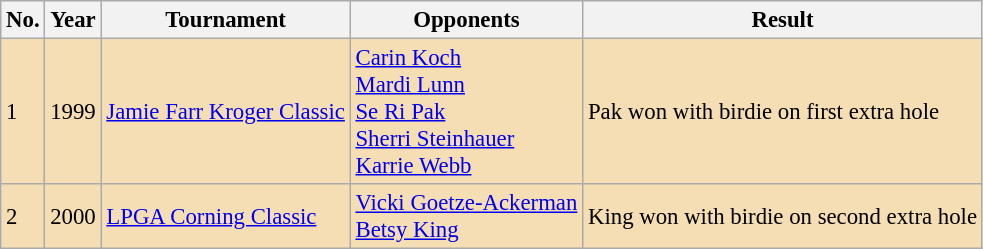<table class="wikitable" style="font-size:95%;">
<tr>
<th>No.</th>
<th>Year</th>
<th>Tournament</th>
<th>Opponents</th>
<th>Result</th>
</tr>
<tr style="background:#F5DEB3;">
<td>1</td>
<td>1999</td>
<td><a href='#'>Jamie Farr Kroger Classic</a></td>
<td> <a href='#'>Carin Koch</a><br> <a href='#'>Mardi Lunn</a><br> <a href='#'>Se Ri Pak</a><br> <a href='#'>Sherri Steinhauer</a><br> <a href='#'>Karrie Webb</a></td>
<td>Pak won with birdie on first extra hole</td>
</tr>
<tr style="background:#F5DEB3;">
<td>2</td>
<td>2000</td>
<td><a href='#'>LPGA Corning Classic</a></td>
<td> <a href='#'>Vicki Goetze-Ackerman</a><br> <a href='#'>Betsy King</a></td>
<td>King won with birdie on second extra hole</td>
</tr>
</table>
